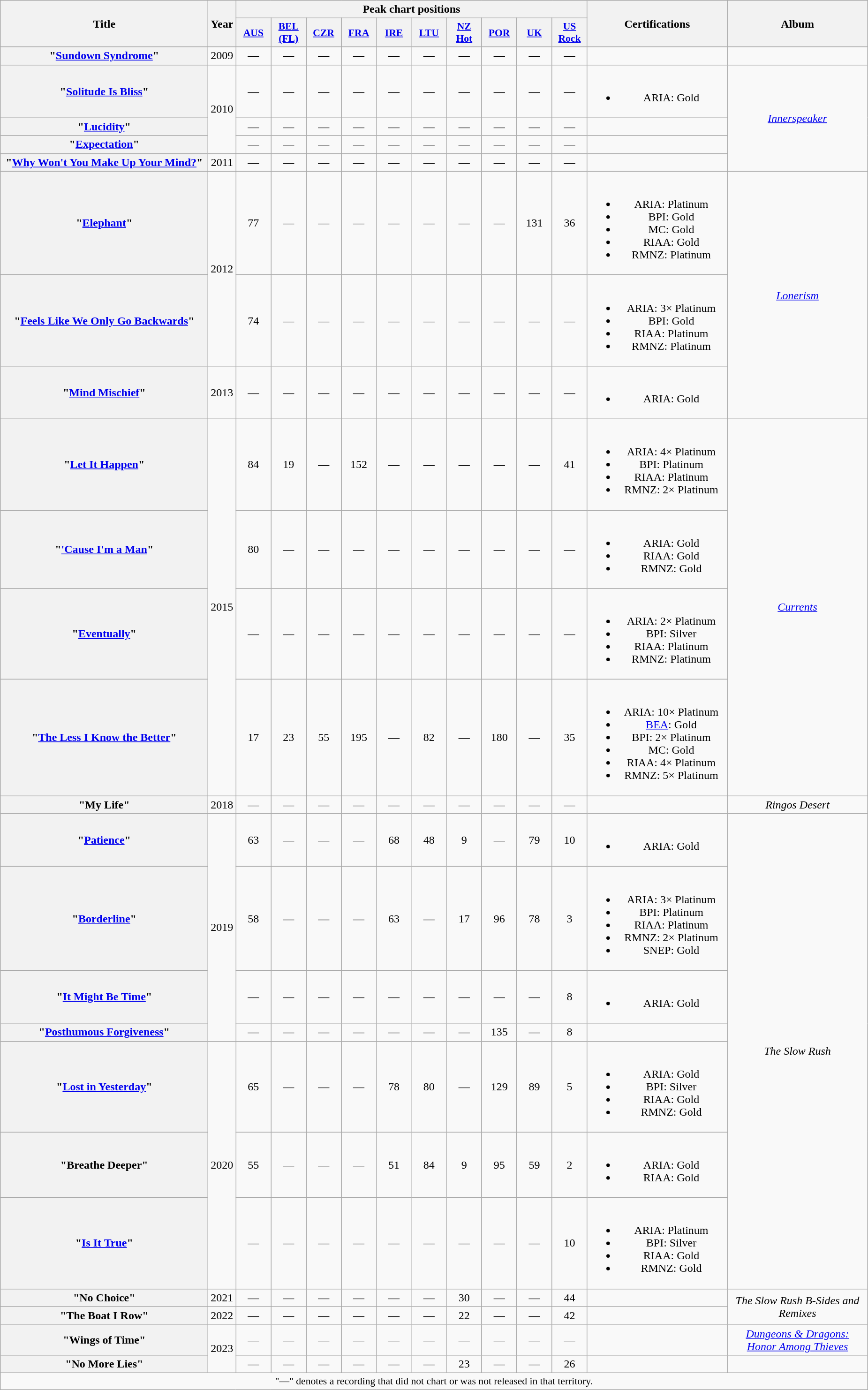<table class="wikitable plainrowheaders" style="text-align:center">
<tr>
<th scope="col" rowspan="2" style="width:18em;">Title</th>
<th scope="col" rowspan="2" style="width:1em;">Year</th>
<th scope="col" colspan="10">Peak chart positions</th>
<th scope="col" rowspan="2" style="width:12em;">Certifications</th>
<th scope="col" rowspan="2" style="width:12em;">Album</th>
</tr>
<tr>
<th scope="col" style="width:3em;font-size:90%;"><a href='#'>AUS</a><br></th>
<th scope="col" style="width:3em;font-size:90%;"><a href='#'>BEL<br>(FL)</a><br></th>
<th scope="col" style="width:3em;font-size:90%;"><a href='#'>CZR</a><br></th>
<th scope="col" style="width:3em;font-size:90%;"><a href='#'>FRA</a><br></th>
<th scope="col" style="width:3em;font-size:90%;"><a href='#'>IRE</a><br></th>
<th scope="col" style="width:3em;font-size:90%;"><a href='#'>LTU</a><br></th>
<th scope="col" style="width:3em;font-size:90%;"><a href='#'>NZ<br>Hot</a><br></th>
<th scope="col" style="width:3em;font-size:90%;"><a href='#'>POR</a><br></th>
<th scope="col" style="width:3em;font-size:90%;"><a href='#'>UK</a><br></th>
<th scope="col" style="width:3em;font-size:90%;"><a href='#'>US<br>Rock</a><br></th>
</tr>
<tr>
<th scope="row">"<a href='#'>Sundown Syndrome</a>"</th>
<td>2009</td>
<td>—</td>
<td>—</td>
<td>—</td>
<td>—</td>
<td>—</td>
<td>—</td>
<td>—</td>
<td>—</td>
<td>—</td>
<td>—</td>
<td></td>
<td></td>
</tr>
<tr>
<th scope="row">"<a href='#'>Solitude Is Bliss</a>"</th>
<td rowspan="3">2010</td>
<td>—</td>
<td>—</td>
<td>—</td>
<td>—</td>
<td>—</td>
<td>—</td>
<td>—</td>
<td>—</td>
<td>—</td>
<td>—</td>
<td><br><ul><li>ARIA: Gold</li></ul></td>
<td rowspan="4"><em><a href='#'>Innerspeaker</a></em></td>
</tr>
<tr>
<th scope="row">"<a href='#'>Lucidity</a>"</th>
<td>—</td>
<td>—</td>
<td>—</td>
<td>—</td>
<td>—</td>
<td>—</td>
<td>—</td>
<td>—</td>
<td>—</td>
<td>—</td>
<td></td>
</tr>
<tr>
<th scope="row">"<a href='#'>Expectation</a>"</th>
<td>—</td>
<td>—</td>
<td>—</td>
<td>—</td>
<td>—</td>
<td>—</td>
<td>—</td>
<td>—</td>
<td>—</td>
<td>—</td>
<td></td>
</tr>
<tr>
<th scope="row">"<a href='#'>Why Won't You Make Up Your Mind?</a>"</th>
<td>2011</td>
<td>—</td>
<td>—</td>
<td>—</td>
<td>—</td>
<td>—</td>
<td>—</td>
<td>—</td>
<td>—</td>
<td>—</td>
<td>—</td>
<td></td>
</tr>
<tr>
<th scope="row">"<a href='#'>Elephant</a>"</th>
<td rowspan="2">2012</td>
<td>77</td>
<td>—</td>
<td>—</td>
<td>—</td>
<td>—</td>
<td>—</td>
<td>—</td>
<td>—</td>
<td>131</td>
<td>36</td>
<td><br><ul><li>ARIA: Platinum</li><li>BPI: Gold</li><li>MC: Gold</li><li>RIAA: Gold</li><li>RMNZ: Platinum</li></ul></td>
<td rowspan="3"><em><a href='#'>Lonerism</a></em></td>
</tr>
<tr>
<th scope="row">"<a href='#'>Feels Like We Only Go Backwards</a>"</th>
<td>74</td>
<td>—</td>
<td>—</td>
<td>—</td>
<td>—</td>
<td>—</td>
<td>—</td>
<td>—</td>
<td>—</td>
<td>—</td>
<td><br><ul><li>ARIA: 3× Platinum</li><li>BPI: Gold</li><li>RIAA: Platinum</li><li>RMNZ: Platinum</li></ul></td>
</tr>
<tr>
<th scope="row">"<a href='#'>Mind Mischief</a>"</th>
<td>2013</td>
<td>—</td>
<td>—</td>
<td>—</td>
<td>—</td>
<td>—</td>
<td>—</td>
<td>—</td>
<td>—</td>
<td>—</td>
<td>—</td>
<td><br><ul><li>ARIA: Gold</li></ul></td>
</tr>
<tr>
<th scope="row">"<a href='#'>Let It Happen</a>"</th>
<td rowspan="4">2015</td>
<td>84</td>
<td>19</td>
<td>—</td>
<td>152</td>
<td>—</td>
<td>—</td>
<td>—</td>
<td>—</td>
<td>—</td>
<td>41</td>
<td><br><ul><li>ARIA: 4× Platinum</li><li>BPI: Platinum</li><li>RIAA: Platinum</li><li>RMNZ: 2× Platinum</li></ul></td>
<td rowspan="4"><em><a href='#'>Currents</a></em></td>
</tr>
<tr>
<th scope="row">"<a href='#'>'Cause I'm a Man</a>"</th>
<td>80</td>
<td>—</td>
<td>—</td>
<td>—</td>
<td>—</td>
<td>—</td>
<td>—</td>
<td>—</td>
<td>—</td>
<td>—</td>
<td><br><ul><li>ARIA: Gold</li><li>RIAA: Gold</li><li>RMNZ: Gold</li></ul></td>
</tr>
<tr>
<th scope="row">"<a href='#'>Eventually</a>"</th>
<td>—</td>
<td>—</td>
<td>—</td>
<td>—</td>
<td>—</td>
<td>—</td>
<td>—</td>
<td>—</td>
<td>—</td>
<td>—</td>
<td><br><ul><li>ARIA: 2× Platinum</li><li>BPI: Silver</li><li>RIAA: Platinum</li><li>RMNZ: Platinum</li></ul></td>
</tr>
<tr>
<th scope="row">"<a href='#'>The Less I Know the Better</a>"</th>
<td>17</td>
<td>23</td>
<td>55</td>
<td>195</td>
<td>—</td>
<td>82</td>
<td>—</td>
<td>180</td>
<td>—</td>
<td>35</td>
<td><br><ul><li>ARIA: 10× Platinum</li><li><a href='#'>BEA</a>: Gold</li><li>BPI: 2× Platinum</li><li>MC: Gold</li><li>RIAA: 4× Platinum</li><li>RMNZ: 5× Platinum</li></ul></td>
</tr>
<tr>
<th scope="row">"My Life" <br></th>
<td>2018</td>
<td>—</td>
<td>—</td>
<td>—</td>
<td>—</td>
<td>—</td>
<td>—</td>
<td>—</td>
<td>—</td>
<td>—</td>
<td>—</td>
<td></td>
<td><em>Ringos Desert</em></td>
</tr>
<tr>
<th scope="row">"<a href='#'>Patience</a>"</th>
<td rowspan="4">2019</td>
<td>63</td>
<td>—</td>
<td>—</td>
<td>—</td>
<td>68</td>
<td>48</td>
<td>9</td>
<td>—</td>
<td>79</td>
<td>10</td>
<td><br><ul><li>ARIA: Gold</li></ul></td>
<td rowspan="7"><em>The Slow Rush</em></td>
</tr>
<tr>
<th scope="row">"<a href='#'>Borderline</a>"</th>
<td>58</td>
<td>—</td>
<td>—</td>
<td>—</td>
<td>63</td>
<td>—</td>
<td>17</td>
<td>96</td>
<td>78</td>
<td>3</td>
<td><br><ul><li>ARIA: 3× Platinum</li><li>BPI: Platinum</li><li>RIAA: Platinum</li><li>RMNZ: 2× Platinum</li><li>SNEP: Gold</li></ul></td>
</tr>
<tr>
<th scope="row">"<a href='#'>It Might Be Time</a>"</th>
<td>—</td>
<td>—</td>
<td>—</td>
<td>—</td>
<td>—</td>
<td>—</td>
<td>—</td>
<td>—</td>
<td>—</td>
<td>8</td>
<td><br><ul><li>ARIA: Gold</li></ul></td>
</tr>
<tr>
<th scope="row">"<a href='#'>Posthumous Forgiveness</a>"</th>
<td>—</td>
<td>—</td>
<td>—</td>
<td>—</td>
<td>—</td>
<td>—</td>
<td>—</td>
<td>135</td>
<td>—</td>
<td>8</td>
<td></td>
</tr>
<tr>
<th scope="row">"<a href='#'>Lost in Yesterday</a>"</th>
<td rowspan="3">2020</td>
<td>65</td>
<td>—</td>
<td>—</td>
<td>—</td>
<td>78</td>
<td>80</td>
<td>—</td>
<td>129</td>
<td>89</td>
<td>5</td>
<td><br><ul><li>ARIA: Gold</li><li>BPI: Silver</li><li>RIAA: Gold</li><li>RMNZ: Gold</li></ul></td>
</tr>
<tr>
<th scope="row">"Breathe Deeper"</th>
<td>55</td>
<td>—</td>
<td>—</td>
<td>—</td>
<td>51</td>
<td>84</td>
<td>9</td>
<td>95</td>
<td>59</td>
<td>2</td>
<td><br><ul><li>ARIA: Gold</li><li>RIAA: Gold</li></ul></td>
</tr>
<tr>
<th scope="row">"<a href='#'>Is It True</a>"</th>
<td>—</td>
<td>—</td>
<td>—</td>
<td>—</td>
<td>—</td>
<td>—</td>
<td>—</td>
<td>—</td>
<td>—</td>
<td>10</td>
<td><br><ul><li>ARIA: Platinum</li><li>BPI: Silver</li><li>RIAA: Gold</li><li>RMNZ: Gold</li></ul></td>
</tr>
<tr>
<th scope="row">"No Choice"</th>
<td>2021</td>
<td>—</td>
<td>—</td>
<td>—</td>
<td>—</td>
<td>—</td>
<td>—</td>
<td>30</td>
<td>—</td>
<td>—</td>
<td>44</td>
<td></td>
<td rowspan="2"><em>The Slow Rush B-Sides and Remixes</em></td>
</tr>
<tr>
<th scope="row">"The Boat I Row"</th>
<td>2022</td>
<td>—</td>
<td>—</td>
<td>—</td>
<td>—</td>
<td>—</td>
<td>—</td>
<td>22</td>
<td>—</td>
<td>—</td>
<td>42</td>
<td></td>
</tr>
<tr>
<th scope="row">"Wings of Time"</th>
<td rowspan="2">2023</td>
<td>—</td>
<td>—</td>
<td>—</td>
<td>—</td>
<td>—</td>
<td>—</td>
<td>—</td>
<td>—</td>
<td>—</td>
<td>—</td>
<td></td>
<td><em><a href='#'>Dungeons & Dragons: Honor Among Thieves</a></em></td>
</tr>
<tr>
<th scope="row">"No More Lies"<br></th>
<td>—</td>
<td>—</td>
<td>—</td>
<td>—</td>
<td>—</td>
<td>—</td>
<td>23</td>
<td>—</td>
<td>—</td>
<td>26</td>
<td></td>
<td></td>
</tr>
<tr>
<td colspan="15" style="font-size:90%">"—" denotes a recording that did not chart or was not released in that territory.</td>
</tr>
</table>
